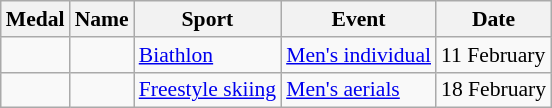<table class="wikitable sortable" style="font-size:90%">
<tr>
<th>Medal</th>
<th>Name</th>
<th>Sport</th>
<th>Event</th>
<th>Date</th>
</tr>
<tr>
<td></td>
<td></td>
<td><a href='#'>Biathlon</a></td>
<td><a href='#'>Men's individual</a></td>
<td>11 February</td>
</tr>
<tr>
<td></td>
<td></td>
<td><a href='#'>Freestyle skiing</a></td>
<td><a href='#'>Men's aerials</a></td>
<td>18 February</td>
</tr>
</table>
